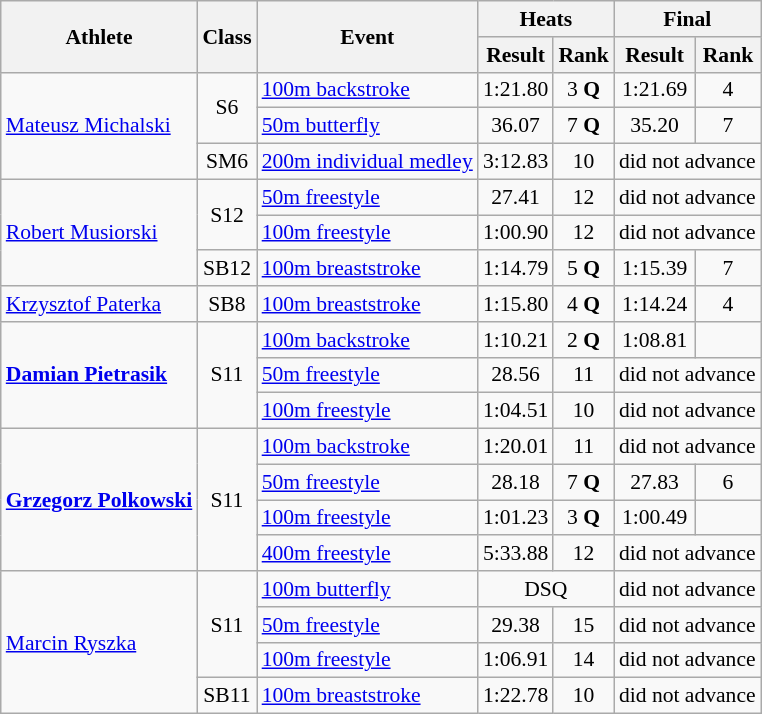<table class=wikitable style="font-size:90%">
<tr>
<th rowspan="2">Athlete</th>
<th rowspan="2">Class</th>
<th rowspan="2">Event</th>
<th colspan="2">Heats</th>
<th colspan="2">Final</th>
</tr>
<tr>
<th>Result</th>
<th>Rank</th>
<th>Result</th>
<th>Rank</th>
</tr>
<tr>
<td rowspan="3"><a href='#'>Mateusz Michalski</a></td>
<td rowspan="2" style="text-align:center;">S6</td>
<td><a href='#'>100m backstroke</a></td>
<td style="text-align:center;">1:21.80</td>
<td style="text-align:center;">3 <strong>Q</strong></td>
<td style="text-align:center;">1:21.69</td>
<td style="text-align:center;">4</td>
</tr>
<tr>
<td><a href='#'>50m butterfly</a></td>
<td style="text-align:center;">36.07</td>
<td style="text-align:center;">7 <strong>Q</strong></td>
<td style="text-align:center;">35.20</td>
<td style="text-align:center;">7</td>
</tr>
<tr>
<td style="text-align:center;">SM6</td>
<td><a href='#'>200m individual medley</a></td>
<td style="text-align:center;">3:12.83</td>
<td style="text-align:center;">10</td>
<td style="text-align:center;" colspan="2">did not advance</td>
</tr>
<tr>
<td rowspan="3"><a href='#'>Robert Musiorski</a></td>
<td rowspan="2" style="text-align:center;">S12</td>
<td><a href='#'>50m freestyle</a></td>
<td style="text-align:center;">27.41</td>
<td style="text-align:center;">12</td>
<td style="text-align:center;" colspan="2">did not advance</td>
</tr>
<tr>
<td><a href='#'>100m freestyle</a></td>
<td style="text-align:center;">1:00.90</td>
<td style="text-align:center;">12</td>
<td style="text-align:center;" colspan="2">did not advance</td>
</tr>
<tr>
<td style="text-align:center;">SB12</td>
<td><a href='#'>100m breaststroke</a></td>
<td style="text-align:center;">1:14.79</td>
<td style="text-align:center;">5 <strong>Q</strong></td>
<td style="text-align:center;">1:15.39</td>
<td style="text-align:center;">7</td>
</tr>
<tr>
<td><a href='#'>Krzysztof Paterka</a></td>
<td style="text-align:center;">SB8</td>
<td><a href='#'>100m breaststroke</a></td>
<td style="text-align:center;">1:15.80</td>
<td style="text-align:center;">4 <strong>Q</strong></td>
<td style="text-align:center;">1:14.24</td>
<td style="text-align:center;">4</td>
</tr>
<tr>
<td rowspan="3"><strong><a href='#'>Damian Pietrasik</a></strong></td>
<td rowspan="3" style="text-align:center;">S11</td>
<td><a href='#'>100m backstroke</a></td>
<td style="text-align:center;">1:10.21</td>
<td style="text-align:center;">2 <strong>Q</strong></td>
<td style="text-align:center;">1:08.81</td>
<td style="text-align:center;"></td>
</tr>
<tr>
<td><a href='#'>50m freestyle</a></td>
<td style="text-align:center;">28.56</td>
<td style="text-align:center;">11</td>
<td style="text-align:center;" colspan="2">did not advance</td>
</tr>
<tr>
<td><a href='#'>100m freestyle</a></td>
<td style="text-align:center;">1:04.51</td>
<td style="text-align:center;">10</td>
<td style="text-align:center;" colspan="2">did not advance</td>
</tr>
<tr>
<td rowspan="4"><strong><a href='#'>Grzegorz Polkowski</a></strong></td>
<td rowspan="4" style="text-align:center;">S11</td>
<td><a href='#'>100m backstroke</a></td>
<td style="text-align:center;">1:20.01</td>
<td style="text-align:center;">11</td>
<td style="text-align:center;" colspan="2">did not advance</td>
</tr>
<tr>
<td><a href='#'>50m freestyle</a></td>
<td style="text-align:center;">28.18</td>
<td style="text-align:center;">7 <strong>Q</strong></td>
<td style="text-align:center;">27.83</td>
<td style="text-align:center;">6</td>
</tr>
<tr>
<td><a href='#'>100m freestyle</a></td>
<td style="text-align:center;">1:01.23</td>
<td style="text-align:center;">3 <strong>Q</strong></td>
<td style="text-align:center;">1:00.49</td>
<td style="text-align:center;"></td>
</tr>
<tr>
<td><a href='#'>400m freestyle</a></td>
<td style="text-align:center;">5:33.88</td>
<td style="text-align:center;">12</td>
<td style="text-align:center;" colspan="2">did not advance</td>
</tr>
<tr>
<td rowspan="4"><a href='#'>Marcin Ryszka</a></td>
<td rowspan="3" style="text-align:center;">S11</td>
<td><a href='#'>100m butterfly</a></td>
<td style="text-align:center;" colspan="2">DSQ</td>
<td style="text-align:center;" colspan="2">did not advance</td>
</tr>
<tr>
<td><a href='#'>50m freestyle</a></td>
<td style="text-align:center;">29.38</td>
<td style="text-align:center;">15</td>
<td style="text-align:center;" colspan="2">did not advance</td>
</tr>
<tr>
<td><a href='#'>100m freestyle</a></td>
<td style="text-align:center;">1:06.91</td>
<td style="text-align:center;">14</td>
<td style="text-align:center;" colspan="2">did not advance</td>
</tr>
<tr>
<td style="text-align:center;">SB11</td>
<td><a href='#'>100m breaststroke</a></td>
<td style="text-align:center;">1:22.78</td>
<td style="text-align:center;">10</td>
<td style="text-align:center;" colspan="2">did not advance</td>
</tr>
</table>
